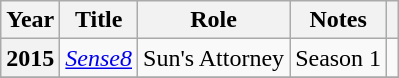<table class="wikitable sortable plainrowheaders">
<tr>
<th scope="col">Year</th>
<th scope="col">Title</th>
<th scope="col">Role</th>
<th scope="col" class="unsortable">Notes</th>
<th scope="col" class="unsortable"></th>
</tr>
<tr>
<th scope="row">2015</th>
<td><em><a href='#'>Sense8</a></em></td>
<td>Sun's Attorney</td>
<td>Season 1</td>
<td></td>
</tr>
<tr>
</tr>
</table>
